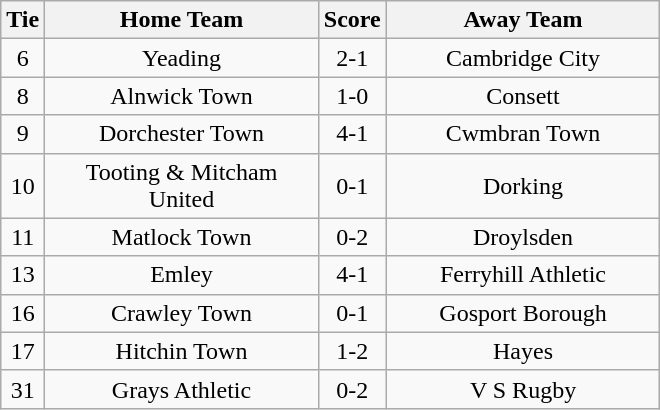<table class="wikitable" style="text-align:center;">
<tr>
<th width=20>Tie</th>
<th width=175>Home Team</th>
<th width=20>Score</th>
<th width=175>Away Team</th>
</tr>
<tr>
<td>6</td>
<td>Yeading</td>
<td>2-1</td>
<td>Cambridge City</td>
</tr>
<tr>
<td>8</td>
<td>Alnwick Town</td>
<td>1-0</td>
<td>Consett</td>
</tr>
<tr>
<td>9</td>
<td>Dorchester Town</td>
<td>4-1</td>
<td>Cwmbran Town</td>
</tr>
<tr>
<td>10</td>
<td>Tooting & Mitcham United</td>
<td>0-1</td>
<td>Dorking</td>
</tr>
<tr>
<td>11</td>
<td>Matlock Town</td>
<td>0-2</td>
<td>Droylsden</td>
</tr>
<tr>
<td>13</td>
<td>Emley</td>
<td>4-1</td>
<td>Ferryhill Athletic</td>
</tr>
<tr>
<td>16</td>
<td>Crawley Town</td>
<td>0-1</td>
<td>Gosport Borough</td>
</tr>
<tr>
<td>17</td>
<td>Hitchin Town</td>
<td>1-2</td>
<td>Hayes</td>
</tr>
<tr>
<td>31</td>
<td>Grays Athletic</td>
<td>0-2</td>
<td>V S Rugby</td>
</tr>
</table>
